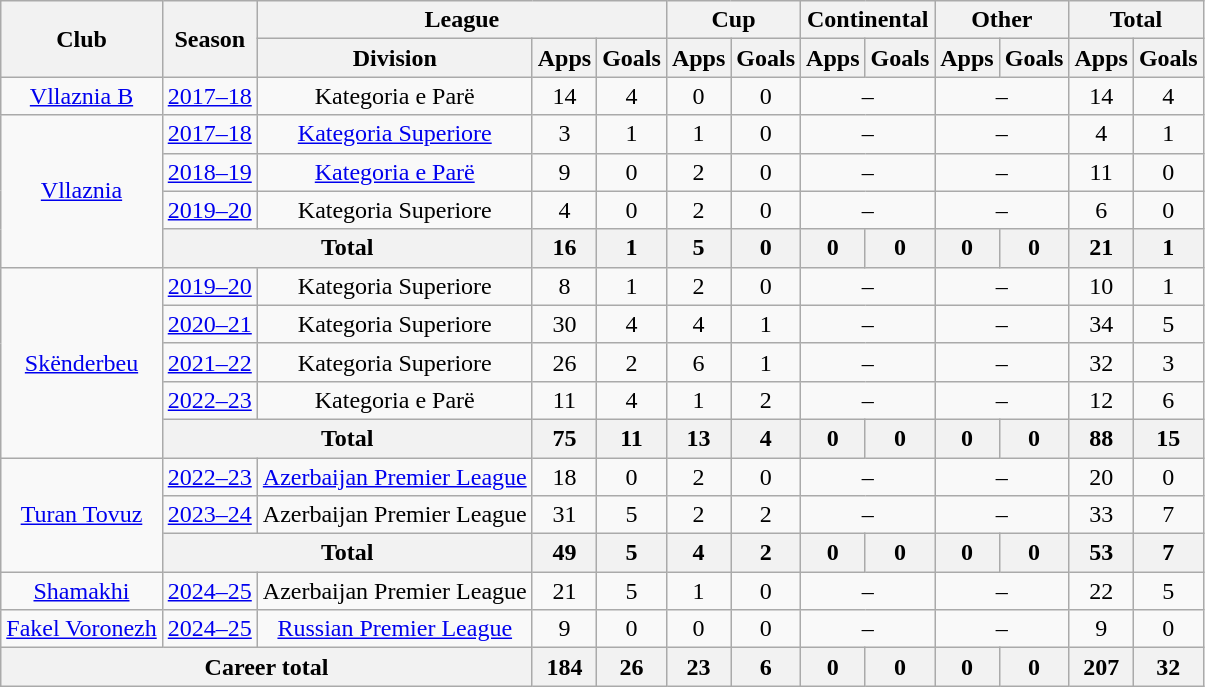<table class="wikitable" style="text-align: center;">
<tr>
<th rowspan=2>Club</th>
<th rowspan=2>Season</th>
<th colspan=3>League</th>
<th colspan=2>Cup</th>
<th colspan=2>Continental</th>
<th colspan=2>Other</th>
<th colspan=2>Total</th>
</tr>
<tr>
<th>Division</th>
<th>Apps</th>
<th>Goals</th>
<th>Apps</th>
<th>Goals</th>
<th>Apps</th>
<th>Goals</th>
<th>Apps</th>
<th>Goals</th>
<th>Apps</th>
<th>Goals</th>
</tr>
<tr>
<td><a href='#'>Vllaznia B</a></td>
<td><a href='#'>2017–18</a></td>
<td>Kategoria e Parë</td>
<td>14</td>
<td>4</td>
<td>0</td>
<td>0</td>
<td colspan=2>–</td>
<td colspan=2>–</td>
<td>14</td>
<td>4</td>
</tr>
<tr>
<td rowspan="4"><a href='#'>Vllaznia</a></td>
<td><a href='#'>2017–18</a></td>
<td><a href='#'>Kategoria Superiore</a></td>
<td>3</td>
<td>1</td>
<td>1</td>
<td>0</td>
<td colspan=2>–</td>
<td colspan=2>–</td>
<td>4</td>
<td>1</td>
</tr>
<tr>
<td><a href='#'>2018–19</a></td>
<td><a href='#'>Kategoria e Parë</a></td>
<td>9</td>
<td>0</td>
<td>2</td>
<td>0</td>
<td colspan=2>–</td>
<td colspan=2>–</td>
<td>11</td>
<td>0</td>
</tr>
<tr>
<td><a href='#'>2019–20</a></td>
<td>Kategoria Superiore</td>
<td>4</td>
<td>0</td>
<td>2</td>
<td>0</td>
<td colspan=2>–</td>
<td colspan=2>–</td>
<td>6</td>
<td>0</td>
</tr>
<tr>
<th colspan=2>Total</th>
<th>16</th>
<th>1</th>
<th>5</th>
<th>0</th>
<th>0</th>
<th>0</th>
<th>0</th>
<th>0</th>
<th>21</th>
<th>1</th>
</tr>
<tr>
<td rowspan="5"><a href='#'>Skënderbeu</a></td>
<td><a href='#'>2019–20</a></td>
<td>Kategoria Superiore</td>
<td>8</td>
<td>1</td>
<td>2</td>
<td>0</td>
<td colspan=2>–</td>
<td colspan=2>–</td>
<td>10</td>
<td>1</td>
</tr>
<tr>
<td><a href='#'>2020–21</a></td>
<td>Kategoria Superiore</td>
<td>30</td>
<td>4</td>
<td>4</td>
<td>1</td>
<td colspan=2>–</td>
<td colspan=2>–</td>
<td>34</td>
<td>5</td>
</tr>
<tr>
<td><a href='#'>2021–22</a></td>
<td>Kategoria Superiore</td>
<td>26</td>
<td>2</td>
<td>6</td>
<td>1</td>
<td colspan=2>–</td>
<td colspan=2>–</td>
<td>32</td>
<td>3</td>
</tr>
<tr>
<td><a href='#'>2022–23</a></td>
<td>Kategoria e Parë</td>
<td>11</td>
<td>4</td>
<td>1</td>
<td>2</td>
<td colspan=2>–</td>
<td colspan=2>–</td>
<td>12</td>
<td>6</td>
</tr>
<tr>
<th colspan=2>Total</th>
<th>75</th>
<th>11</th>
<th>13</th>
<th>4</th>
<th>0</th>
<th>0</th>
<th>0</th>
<th>0</th>
<th>88</th>
<th>15</th>
</tr>
<tr>
<td rowspan="3"><a href='#'>Turan Tovuz</a></td>
<td><a href='#'>2022–23</a></td>
<td><a href='#'>Azerbaijan Premier League</a></td>
<td>18</td>
<td>0</td>
<td>2</td>
<td>0</td>
<td colspan=2>–</td>
<td colspan=2>–</td>
<td>20</td>
<td>0</td>
</tr>
<tr>
<td><a href='#'>2023–24</a></td>
<td>Azerbaijan Premier League</td>
<td>31</td>
<td>5</td>
<td>2</td>
<td>2</td>
<td colspan=2>–</td>
<td colspan=2>–</td>
<td>33</td>
<td>7</td>
</tr>
<tr>
<th colspan=2>Total</th>
<th>49</th>
<th>5</th>
<th>4</th>
<th>2</th>
<th>0</th>
<th>0</th>
<th>0</th>
<th>0</th>
<th>53</th>
<th>7</th>
</tr>
<tr>
<td><a href='#'>Shamakhi</a></td>
<td><a href='#'>2024–25</a></td>
<td>Azerbaijan Premier League</td>
<td>21</td>
<td>5</td>
<td>1</td>
<td>0</td>
<td colspan=2>–</td>
<td colspan=2>–</td>
<td>22</td>
<td>5</td>
</tr>
<tr>
<td><a href='#'>Fakel Voronezh</a></td>
<td><a href='#'>2024–25</a></td>
<td><a href='#'>Russian Premier League</a></td>
<td>9</td>
<td>0</td>
<td>0</td>
<td>0</td>
<td colspan=2>–</td>
<td colspan=2>–</td>
<td>9</td>
<td>0</td>
</tr>
<tr>
<th colspan=3>Career total</th>
<th>184</th>
<th>26</th>
<th>23</th>
<th>6</th>
<th>0</th>
<th>0</th>
<th>0</th>
<th>0</th>
<th>207</th>
<th>32</th>
</tr>
</table>
